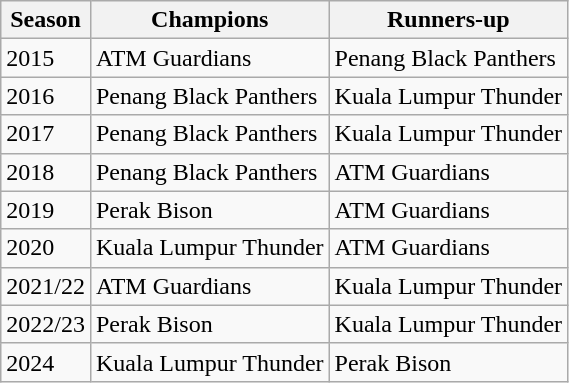<table class="wikitable">
<tr>
<th>Season</th>
<th>Champions</th>
<th>Runners-up</th>
</tr>
<tr>
<td>2015</td>
<td>ATM Guardians</td>
<td>Penang Black Panthers</td>
</tr>
<tr>
<td>2016</td>
<td>Penang Black Panthers</td>
<td>Kuala Lumpur Thunder</td>
</tr>
<tr>
<td>2017</td>
<td>Penang Black Panthers</td>
<td>Kuala Lumpur Thunder</td>
</tr>
<tr>
<td>2018</td>
<td>Penang Black Panthers</td>
<td>ATM Guardians</td>
</tr>
<tr>
<td>2019</td>
<td>Perak Bison</td>
<td>ATM Guardians</td>
</tr>
<tr>
<td>2020</td>
<td>Kuala Lumpur Thunder</td>
<td>ATM Guardians</td>
</tr>
<tr>
<td>2021/22</td>
<td>ATM Guardians</td>
<td>Kuala Lumpur Thunder</td>
</tr>
<tr>
<td>2022/23</td>
<td>Perak Bison</td>
<td>Kuala Lumpur Thunder</td>
</tr>
<tr>
<td>2024</td>
<td>Kuala Lumpur Thunder</td>
<td>Perak Bison</td>
</tr>
</table>
